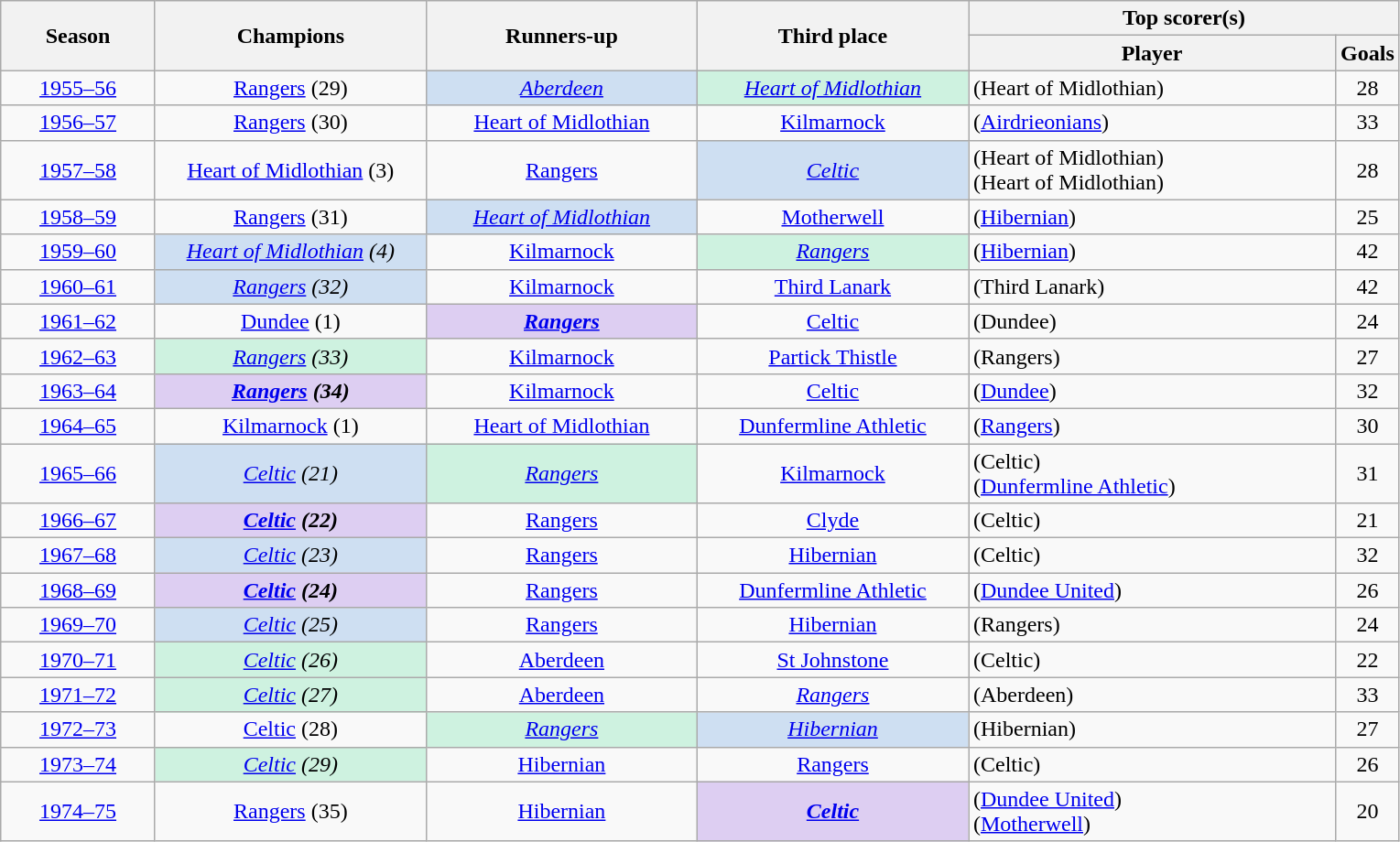<table class="wikitable" style="text-align: center;">
<tr>
<th rowspan=2 width=105>Season</th>
<th rowspan=2 width=190>Champions</th>
<th rowspan=2 width=190>Runners-up</th>
<th rowspan=2 width=190>Third place</th>
<th colspan=2>Top scorer(s)</th>
</tr>
<tr>
<th width=260>Player</th>
<th>Goals</th>
</tr>
<tr>
<td><a href='#'>1955–56</a></td>
<td><a href='#'>Rangers</a> (29)</td>
<td bgcolor="#CEDFF2"><em><a href='#'>Aberdeen</a></em></td>
<td bgcolor="#CEF2E0"><em><a href='#'>Heart of Midlothian</a></em></td>
<td align=left> (Heart of Midlothian)</td>
<td>28</td>
</tr>
<tr>
<td><a href='#'>1956–57</a></td>
<td><a href='#'>Rangers</a> (30)</td>
<td><a href='#'>Heart of Midlothian</a></td>
<td><a href='#'>Kilmarnock</a></td>
<td align=left> (<a href='#'>Airdrieonians</a>)</td>
<td>33</td>
</tr>
<tr>
<td><a href='#'>1957–58</a></td>
<td><a href='#'>Heart of Midlothian</a> (3)</td>
<td><a href='#'>Rangers</a></td>
<td bgcolor="#CEDFF2"><em><a href='#'>Celtic</a></em></td>
<td align=left> (Heart of Midlothian)<br> (Heart of Midlothian)</td>
<td>28</td>
</tr>
<tr>
<td><a href='#'>1958–59</a></td>
<td><a href='#'>Rangers</a> (31)</td>
<td bgcolor="#CEDFF2"><em><a href='#'>Heart of Midlothian</a></em></td>
<td><a href='#'>Motherwell</a></td>
<td align=left> (<a href='#'>Hibernian</a>)</td>
<td>25</td>
</tr>
<tr>
<td><a href='#'>1959–60</a></td>
<td bgcolor="CEDFF2"><em><a href='#'>Heart of Midlothian</a> (4)</em></td>
<td><a href='#'>Kilmarnock</a></td>
<td bgcolor="#CEF2E0"><em><a href='#'>Rangers</a></em></td>
<td align=left> (<a href='#'>Hibernian</a>)</td>
<td>42</td>
</tr>
<tr>
<td><a href='#'>1960–61</a></td>
<td bgcolor="CEDFF2"><em><a href='#'>Rangers</a> (32)</em></td>
<td><a href='#'>Kilmarnock</a></td>
<td><a href='#'>Third Lanark</a></td>
<td align=left> (Third Lanark)</td>
<td>42</td>
</tr>
<tr>
<td><a href='#'>1961–62</a></td>
<td><a href='#'>Dundee</a> (1)</td>
<td bgcolor="DDCEF2"><strong><em><a href='#'>Rangers</a></em></strong></td>
<td><a href='#'>Celtic</a></td>
<td align=left> (Dundee)</td>
<td>24</td>
</tr>
<tr>
<td><a href='#'>1962–63</a></td>
<td bgcolor="CEF2E0"><em><a href='#'>Rangers</a> (33)</em></td>
<td><a href='#'>Kilmarnock</a></td>
<td><a href='#'>Partick Thistle</a></td>
<td align=left> (Rangers)</td>
<td>27</td>
</tr>
<tr>
<td><a href='#'>1963–64</a></td>
<td bgcolor="DDCEF2"><strong><em><a href='#'>Rangers</a> (34)</em></strong></td>
<td><a href='#'>Kilmarnock</a></td>
<td><a href='#'>Celtic</a></td>
<td align=left> (<a href='#'>Dundee</a>)</td>
<td>32</td>
</tr>
<tr>
<td><a href='#'>1964–65</a></td>
<td><a href='#'>Kilmarnock</a> (1)</td>
<td><a href='#'>Heart of Midlothian</a></td>
<td><a href='#'>Dunfermline Athletic</a></td>
<td align=left> (<a href='#'>Rangers</a>)</td>
<td>30</td>
</tr>
<tr>
<td><a href='#'>1965–66</a></td>
<td bgcolor="CEDFF2"><em><a href='#'>Celtic</a> (21)</em></td>
<td bgcolor="#CEF2E0"><em><a href='#'>Rangers</a></em></td>
<td><a href='#'>Kilmarnock</a></td>
<td align=left> (Celtic)<br> (<a href='#'>Dunfermline Athletic</a>)</td>
<td>31</td>
</tr>
<tr>
<td><a href='#'>1966–67</a></td>
<td bgcolor="DDCEF2"><strong><em><a href='#'>Celtic</a> (22)</em></strong></td>
<td><a href='#'>Rangers</a></td>
<td><a href='#'>Clyde</a></td>
<td align=left> (Celtic)</td>
<td>21</td>
</tr>
<tr>
<td><a href='#'>1967–68</a></td>
<td bgcolor="CEDFF2"><em><a href='#'>Celtic</a> (23)</em></td>
<td><a href='#'>Rangers</a></td>
<td><a href='#'>Hibernian</a></td>
<td align=left> (Celtic)</td>
<td>32</td>
</tr>
<tr>
<td><a href='#'>1968–69</a></td>
<td bgcolor="DDCEF2"><strong><em><a href='#'>Celtic</a> (24)</em></strong></td>
<td><a href='#'>Rangers</a></td>
<td><a href='#'>Dunfermline Athletic</a></td>
<td align=left> (<a href='#'>Dundee United</a>)</td>
<td>26</td>
</tr>
<tr>
<td><a href='#'>1969–70</a></td>
<td bgcolor="CEDFF2"><em><a href='#'>Celtic</a> (25)</em></td>
<td><a href='#'>Rangers</a></td>
<td><a href='#'>Hibernian</a></td>
<td align=left> (Rangers)</td>
<td>24</td>
</tr>
<tr>
<td><a href='#'>1970–71</a></td>
<td bgcolor="CEF2E0"><em><a href='#'>Celtic</a> (26)</em></td>
<td><a href='#'>Aberdeen</a></td>
<td><a href='#'>St Johnstone</a></td>
<td align=left> (Celtic)</td>
<td>22</td>
</tr>
<tr>
<td><a href='#'>1971–72</a></td>
<td bgcolor="CEF2E0"><em><a href='#'>Celtic</a> (27)</em></td>
<td><a href='#'>Aberdeen</a></td>
<td><em><a href='#'>Rangers</a></em></td>
<td align=left> (Aberdeen)</td>
<td>33</td>
</tr>
<tr>
<td><a href='#'>1972–73</a></td>
<td><a href='#'>Celtic</a> (28)</td>
<td bgcolor="#CEF2E0"><em><a href='#'>Rangers</a></em></td>
<td bgcolor="#CEDFF2"><em><a href='#'>Hibernian</a></em></td>
<td align=left> (Hibernian)</td>
<td>27</td>
</tr>
<tr>
<td><a href='#'>1973–74</a></td>
<td bgcolor="CEF2E0"><em><a href='#'>Celtic</a> (29)</em></td>
<td><a href='#'>Hibernian</a></td>
<td><a href='#'>Rangers</a></td>
<td align=left> (Celtic)</td>
<td>26</td>
</tr>
<tr>
<td><a href='#'>1974–75</a></td>
<td><a href='#'>Rangers</a> (35)</td>
<td><a href='#'>Hibernian</a></td>
<td bgcolor="DDCEF2"><strong><em><a href='#'>Celtic</a></em></strong></td>
<td align=left> (<a href='#'>Dundee United</a>)<br> (<a href='#'>Motherwell</a>)</td>
<td>20</td>
</tr>
</table>
